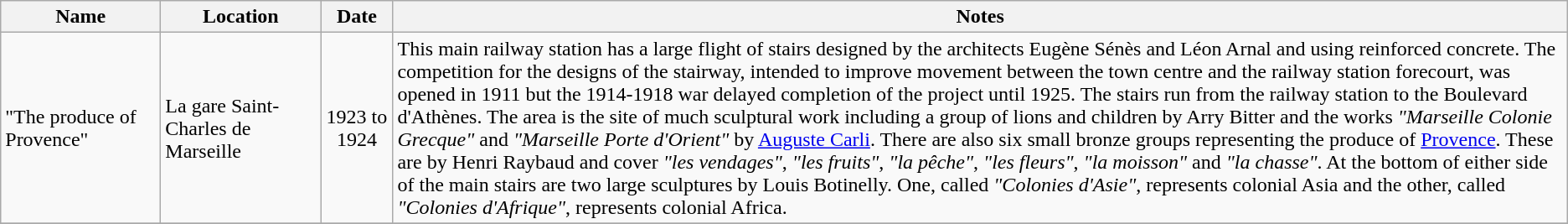<table class="wikitable sortable plainrowheaders">
<tr>
<th style="width:120px">Name</th>
<th style="width:120px">Location</th>
<th style="width:50px">Date</th>
<th class="unsortable">Notes</th>
</tr>
<tr>
<td>"The produce of Provence"</td>
<td>La gare Saint-Charles de Marseille</td>
<td align="center">1923 to 1924</td>
<td>This main railway station has a large flight of stairs designed by the architects Eugène Sénès and Léon Arnal and using reinforced concrete.  The competition for the designs of the stairway, intended to improve movement between the town centre and the railway station forecourt, was opened in 1911 but the 1914-1918 war delayed completion of the project until 1925. The stairs run from the railway station to the Boulevard d'Athènes.  The area is the site of much sculptural work including a group of lions and children by Arry Bitter and the works  <em>"Marseille Colonie Grecque"</em> and  <em>"Marseille Porte d'Orient"</em> by <a href='#'>Auguste Carli</a>.  There are also six small bronze groups representing the produce of <a href='#'>Provence</a>.  These are by Henri Raybaud and cover <em>"les vendages"</em>, <em>"les fruits"</em>, <em>"la pêche"</em>, <em>"les fleurs"</em>, <em>"la moisson"</em> and  <em>"la chasse"</em>.  At the bottom of either side of the main stairs are two large sculptures by Louis Botinelly.  One, called <em>"Colonies d'Asie"</em>, represents colonial Asia and the other, called <em>"Colonies d'Afrique"</em>, represents colonial Africa.</td>
</tr>
<tr>
</tr>
</table>
